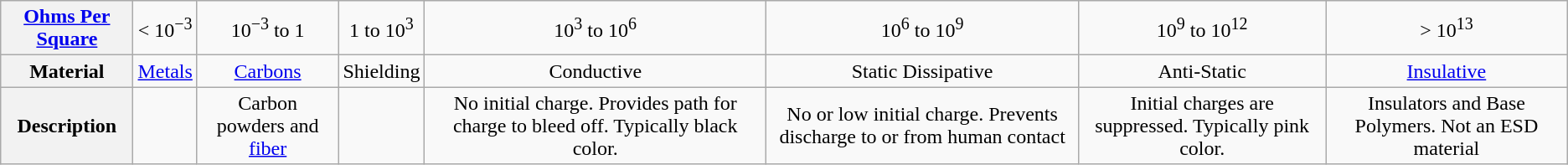<table class="wikitable" style="text-align:center;">
<tr>
<th><a href='#'>Ohms Per Square</a></th>
<td>< 10<sup>−3</sup></td>
<td>10<sup>−3</sup> to 1</td>
<td>1 to 10<sup>3</sup></td>
<td>10<sup>3</sup> to 10<sup>6</sup></td>
<td>10<sup>6</sup> to 10<sup>9</sup></td>
<td>10<sup>9</sup> to 10<sup>12</sup></td>
<td>> 10<sup>13</sup></td>
</tr>
<tr>
<th>Material</th>
<td><a href='#'>Metals</a></td>
<td><a href='#'>Carbons</a></td>
<td>Shielding</td>
<td>Conductive</td>
<td>Static Dissipative</td>
<td>Anti-Static</td>
<td><a href='#'>Insulative</a></td>
</tr>
<tr>
<th>Description</th>
<td></td>
<td>Carbon powders and <a href='#'>fiber</a></td>
<td></td>
<td>No initial charge. Provides path for charge to bleed off. Typically black color.</td>
<td>No or low initial charge. Prevents discharge to or from human contact</td>
<td>Initial charges are suppressed. Typically pink color.</td>
<td>Insulators and Base Polymers. Not an ESD material</td>
</tr>
</table>
